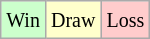<table class="wikitable">
<tr>
<td style="background-color: #CCFFCC;"><small>Win</small></td>
<td style="background-color: #FFFFCC;"><small>Draw</small></td>
<td style="background-color: #FFCCCC;"><small>Loss</small></td>
</tr>
</table>
